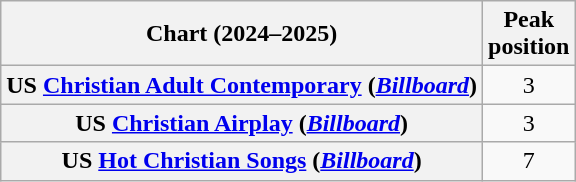<table class="wikitable sortable plainrowheaders" style="text-align:center">
<tr>
<th scope="col">Chart (2024–2025)</th>
<th scope="col">Peak<br>position</th>
</tr>
<tr>
<th scope="row">US <a href='#'>Christian Adult Contemporary</a> (<em><a href='#'>Billboard</a></em>)</th>
<td>3</td>
</tr>
<tr>
<th scope="row">US <a href='#'>Christian Airplay</a> (<em><a href='#'>Billboard</a></em>)</th>
<td>3</td>
</tr>
<tr>
<th scope="row">US <a href='#'>Hot Christian Songs</a> (<em><a href='#'>Billboard</a></em>)</th>
<td>7</td>
</tr>
</table>
